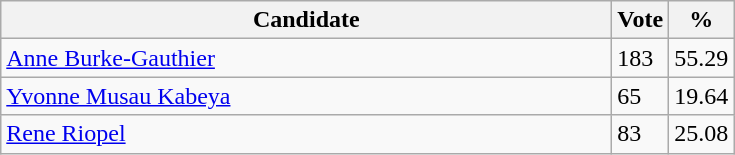<table class="wikitable">
<tr>
<th bgcolor="#DDDDFF" width="400px">Candidate</th>
<th bgcolor="#DDDDFF">Vote</th>
<th bgcolor="#DDDDFF">%</th>
</tr>
<tr>
<td><a href='#'>Anne Burke-Gauthier</a></td>
<td>183</td>
<td>55.29</td>
</tr>
<tr>
<td><a href='#'>Yvonne Musau Kabeya</a></td>
<td>65</td>
<td>19.64</td>
</tr>
<tr>
<td><a href='#'>Rene Riopel</a></td>
<td>83</td>
<td>25.08</td>
</tr>
</table>
